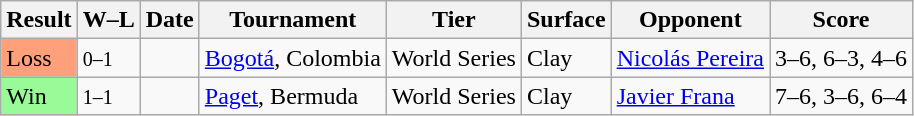<table class="sortable wikitable">
<tr>
<th>Result</th>
<th class="unsortable">W–L</th>
<th>Date</th>
<th>Tournament</th>
<th>Tier</th>
<th>Surface</th>
<th>Opponent</th>
<th class="unsortable">Score</th>
</tr>
<tr>
<td style="background:#ffa07a;">Loss</td>
<td><small>0–1</small></td>
<td><a href='#'></a></td>
<td><a href='#'>Bogotá</a>, Colombia</td>
<td>World Series</td>
<td>Clay</td>
<td> <a href='#'>Nicolás Pereira</a></td>
<td>3–6, 6–3, 4–6</td>
</tr>
<tr>
<td style="background:#98fb98;">Win</td>
<td><small>1–1</small></td>
<td><a href='#'></a></td>
<td><a href='#'>Paget</a>, Bermuda</td>
<td>World Series</td>
<td>Clay</td>
<td> <a href='#'>Javier Frana</a></td>
<td>7–6, 3–6, 6–4</td>
</tr>
</table>
